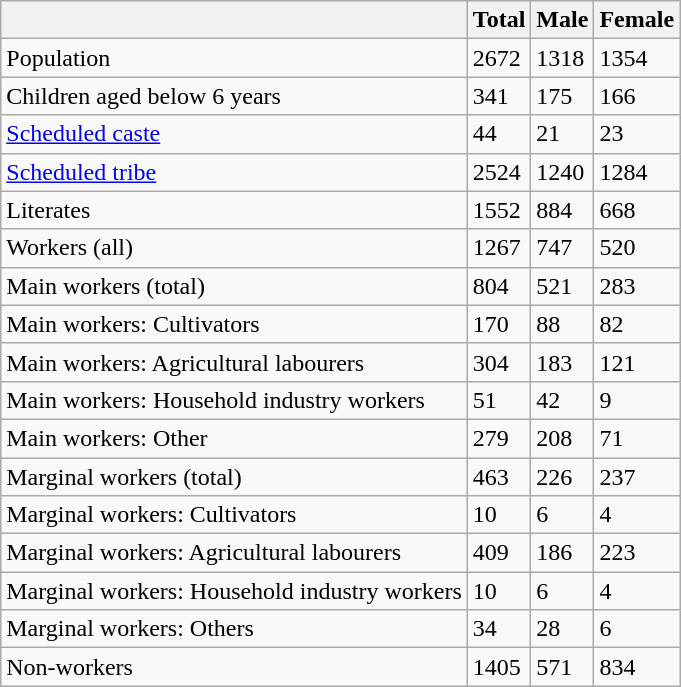<table class="wikitable sortable">
<tr>
<th></th>
<th>Total</th>
<th>Male</th>
<th>Female</th>
</tr>
<tr>
<td>Population</td>
<td>2672</td>
<td>1318</td>
<td>1354</td>
</tr>
<tr>
<td>Children aged below 6 years</td>
<td>341</td>
<td>175</td>
<td>166</td>
</tr>
<tr>
<td><a href='#'>Scheduled caste</a></td>
<td>44</td>
<td>21</td>
<td>23</td>
</tr>
<tr>
<td><a href='#'>Scheduled tribe</a></td>
<td>2524</td>
<td>1240</td>
<td>1284</td>
</tr>
<tr>
<td>Literates</td>
<td>1552</td>
<td>884</td>
<td>668</td>
</tr>
<tr>
<td>Workers (all)</td>
<td>1267</td>
<td>747</td>
<td>520</td>
</tr>
<tr>
<td>Main workers (total)</td>
<td>804</td>
<td>521</td>
<td>283</td>
</tr>
<tr>
<td>Main workers: Cultivators</td>
<td>170</td>
<td>88</td>
<td>82</td>
</tr>
<tr>
<td>Main workers: Agricultural labourers</td>
<td>304</td>
<td>183</td>
<td>121</td>
</tr>
<tr>
<td>Main workers: Household industry workers</td>
<td>51</td>
<td>42</td>
<td>9</td>
</tr>
<tr>
<td>Main workers: Other</td>
<td>279</td>
<td>208</td>
<td>71</td>
</tr>
<tr>
<td>Marginal workers (total)</td>
<td>463</td>
<td>226</td>
<td>237</td>
</tr>
<tr>
<td>Marginal workers: Cultivators</td>
<td>10</td>
<td>6</td>
<td>4</td>
</tr>
<tr>
<td>Marginal workers: Agricultural labourers</td>
<td>409</td>
<td>186</td>
<td>223</td>
</tr>
<tr>
<td>Marginal workers: Household industry workers</td>
<td>10</td>
<td>6</td>
<td>4</td>
</tr>
<tr>
<td>Marginal workers: Others</td>
<td>34</td>
<td>28</td>
<td>6</td>
</tr>
<tr>
<td>Non-workers</td>
<td>1405</td>
<td>571</td>
<td>834</td>
</tr>
</table>
